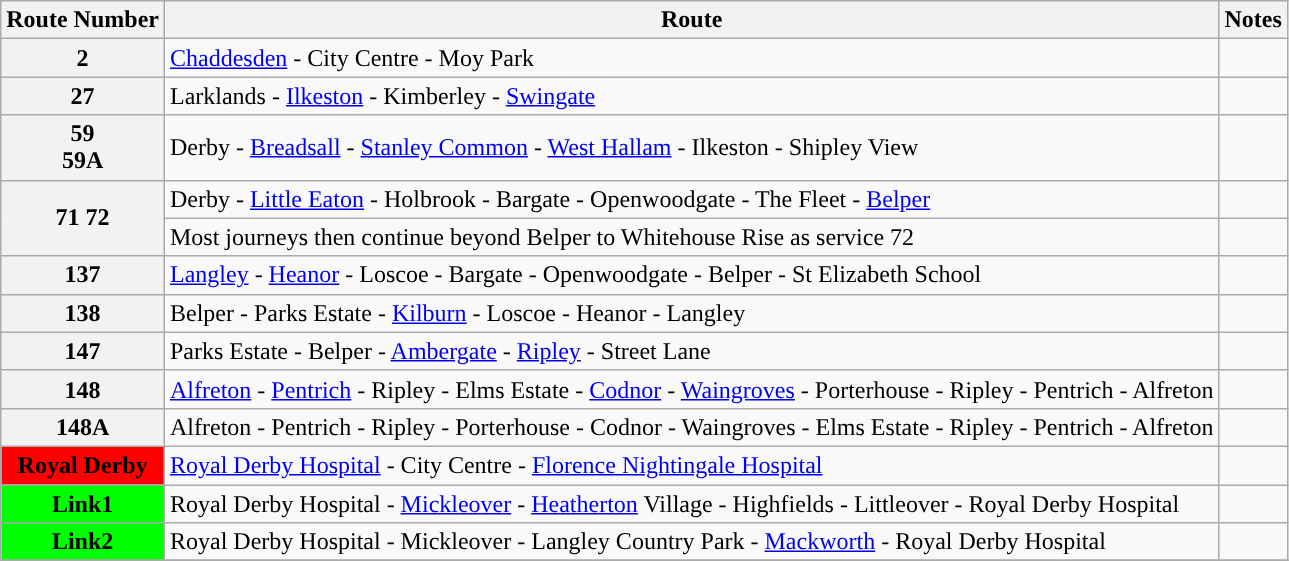<table class="wikitable sortable">
<tr>
<th>Route Number</th>
<th>Route</th>
<th>Notes</th>
</tr>
<tr>
<th>2</th>
<td><a href='#'>Chaddesden</a> - City Centre - Moy Park</td>
<td></td>
</tr>
<tr>
<th>27</th>
<td>Larklands - <a href='#'>Ilkeston</a> - Kimberley - <a href='#'>Swingate</a></td>
<td></td>
</tr>
<tr>
<th>59 <br> 59A</th>
<td>Derby - <a href='#'>Breadsall</a> - <a href='#'>Stanley Common</a> - <a href='#'>West Hallam</a>  - Ilkeston - Shipley View</td>
<td></td>
</tr>
<tr>
<th rowspan=2>71 72</th>
<td>Derby - <a href='#'>Little Eaton</a> - Holbrook - Bargate - Openwoodgate - The Fleet - <a href='#'>Belper</a></td>
<td></td>
</tr>
<tr>
<td>Most journeys then continue beyond Belper to Whitehouse Rise as service 72</td>
<td></td>
</tr>
<tr>
<th>137</th>
<td><a href='#'>Langley</a> - <a href='#'>Heanor</a> - Loscoe - Bargate - Openwoodgate - Belper - St Elizabeth School</td>
<td></td>
</tr>
<tr>
<th>138</th>
<td>Belper - Parks Estate - <a href='#'>Kilburn</a> - Loscoe - Heanor - Langley</td>
<td></td>
</tr>
<tr>
<th>147</th>
<td>Parks Estate - Belper - <a href='#'>Ambergate</a> - <a href='#'>Ripley</a> - Street Lane</td>
<td></td>
</tr>
<tr>
<th>148</th>
<td><a href='#'>Alfreton</a> - <a href='#'>Pentrich</a> - Ripley - Elms Estate - <a href='#'>Codnor</a> - <a href='#'>Waingroves</a> - Porterhouse - Ripley - Pentrich - Alfreton</td>
<td></td>
</tr>
<tr>
<th>148A</th>
<td>Alfreton - Pentrich - Ripley - Porterhouse - Codnor - Waingroves - Elms Estate - Ripley - Pentrich - Alfreton</td>
<td></td>
</tr>
<tr>
<th style="background:red">Royal Derby</th>
<td><a href='#'>Royal Derby Hospital</a> - City Centre - <a href='#'>Florence Nightingale Hospital</a></td>
<td></td>
</tr>
<tr>
<th style="background:lime">Link1</th>
<td>Royal Derby Hospital - <a href='#'>Mickleover</a> - <a href='#'>Heatherton</a> Village - Highfields - Littleover - Royal Derby Hospital</td>
<td></td>
</tr>
<tr>
<th style="background:lime">Link2</th>
<td>Royal Derby Hospital - Mickleover - Langley Country Park - <a href='#'>Mackworth</a> - Royal Derby Hospital</td>
<td></td>
</tr>
<tr>
</tr>
</table>
